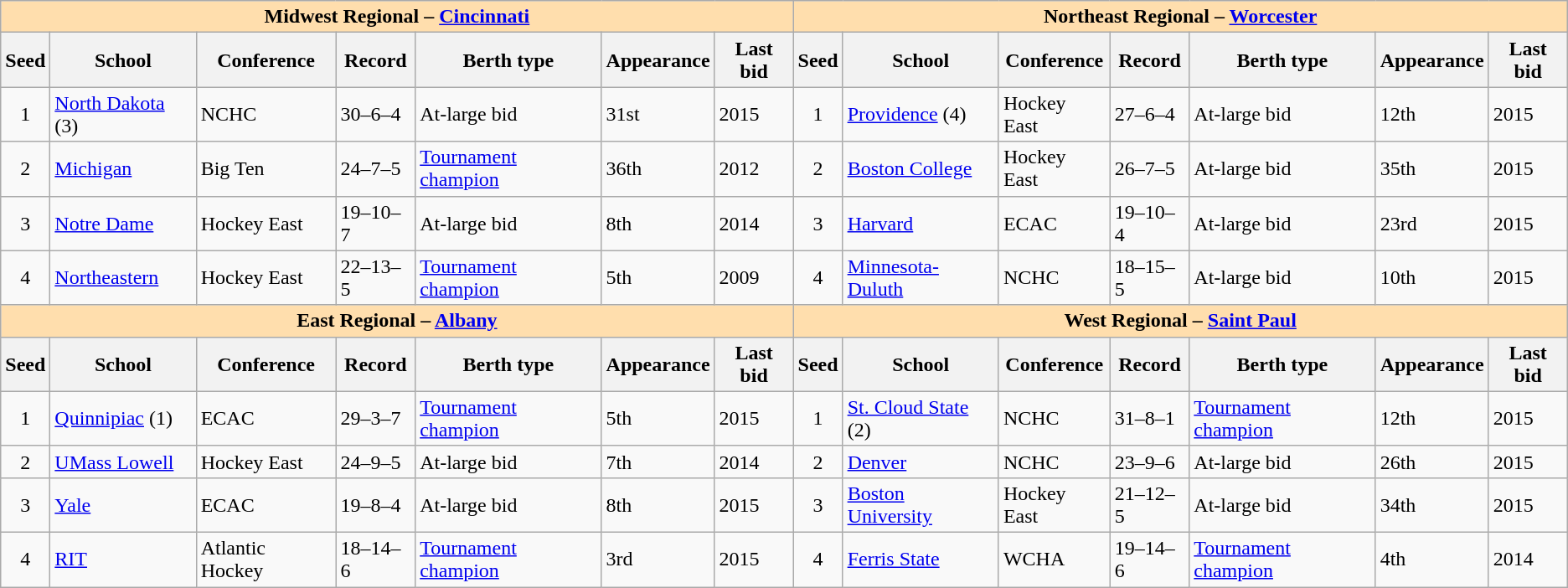<table class="wikitable">
<tr>
<th colspan="7" style="background:#ffdead;">Midwest Regional – <a href='#'>Cincinnati</a></th>
<th colspan="7" style="background:#ffdead;">Northeast Regional – <a href='#'>Worcester</a></th>
</tr>
<tr>
<th>Seed</th>
<th>School</th>
<th>Conference</th>
<th>Record</th>
<th>Berth type</th>
<th>Appearance</th>
<th>Last bid</th>
<th>Seed</th>
<th>School</th>
<th>Conference</th>
<th>Record</th>
<th>Berth type</th>
<th>Appearance</th>
<th>Last bid</th>
</tr>
<tr>
<td align=center>1</td>
<td><a href='#'>North Dakota</a> (3)</td>
<td>NCHC</td>
<td>30–6–4</td>
<td>At-large bid</td>
<td>31st</td>
<td>2015</td>
<td align=center>1</td>
<td><a href='#'>Providence</a> (4)</td>
<td>Hockey East</td>
<td>27–6–4</td>
<td>At-large bid</td>
<td>12th</td>
<td>2015</td>
</tr>
<tr>
<td align=center>2</td>
<td><a href='#'>Michigan</a></td>
<td>Big Ten</td>
<td>24–7–5</td>
<td><a href='#'>Tournament champion</a></td>
<td>36th</td>
<td>2012</td>
<td align=center>2</td>
<td><a href='#'>Boston College</a></td>
<td>Hockey East</td>
<td>26–7–5</td>
<td>At-large bid</td>
<td>35th</td>
<td>2015</td>
</tr>
<tr>
<td align=center>3</td>
<td><a href='#'>Notre Dame</a></td>
<td>Hockey East</td>
<td>19–10–7</td>
<td>At-large bid</td>
<td>8th</td>
<td>2014</td>
<td align=center>3</td>
<td><a href='#'>Harvard</a></td>
<td>ECAC</td>
<td>19–10–4</td>
<td>At-large bid</td>
<td>23rd</td>
<td>2015</td>
</tr>
<tr>
<td align=center>4</td>
<td><a href='#'>Northeastern</a></td>
<td>Hockey East</td>
<td>22–13–5</td>
<td><a href='#'>Tournament champion</a></td>
<td>5th</td>
<td>2009</td>
<td align=center>4</td>
<td><a href='#'>Minnesota-Duluth</a></td>
<td>NCHC</td>
<td>18–15–5</td>
<td>At-large bid</td>
<td>10th</td>
<td>2015</td>
</tr>
<tr>
<th colspan="7" style="background:#ffdead;">East Regional – <a href='#'>Albany</a></th>
<th colspan="7" style="background:#ffdead;">West Regional – <a href='#'>Saint Paul</a></th>
</tr>
<tr>
<th>Seed</th>
<th>School</th>
<th>Conference</th>
<th>Record</th>
<th>Berth type</th>
<th>Appearance</th>
<th>Last bid</th>
<th>Seed</th>
<th>School</th>
<th>Conference</th>
<th>Record</th>
<th>Berth type</th>
<th>Appearance</th>
<th>Last bid</th>
</tr>
<tr>
<td align=center>1</td>
<td><a href='#'>Quinnipiac</a> (1)</td>
<td>ECAC</td>
<td>29–3–7</td>
<td><a href='#'>Tournament champion</a></td>
<td>5th</td>
<td>2015</td>
<td align=center>1</td>
<td><a href='#'>St. Cloud State</a> (2)</td>
<td>NCHC</td>
<td>31–8–1</td>
<td><a href='#'>Tournament champion</a></td>
<td>12th</td>
<td>2015</td>
</tr>
<tr>
<td align=center>2</td>
<td><a href='#'>UMass Lowell</a></td>
<td>Hockey East</td>
<td>24–9–5</td>
<td>At-large bid</td>
<td>7th</td>
<td>2014</td>
<td align=center>2</td>
<td><a href='#'>Denver</a></td>
<td>NCHC</td>
<td>23–9–6</td>
<td>At-large bid</td>
<td>26th</td>
<td>2015</td>
</tr>
<tr>
<td align=center>3</td>
<td><a href='#'>Yale</a></td>
<td>ECAC</td>
<td>19–8–4</td>
<td>At-large bid</td>
<td>8th</td>
<td>2015</td>
<td align=center>3</td>
<td><a href='#'>Boston University</a></td>
<td>Hockey East</td>
<td>21–12–5</td>
<td>At-large bid</td>
<td>34th</td>
<td>2015</td>
</tr>
<tr>
<td align=center>4</td>
<td><a href='#'>RIT</a></td>
<td>Atlantic Hockey</td>
<td>18–14–6</td>
<td><a href='#'>Tournament champion</a></td>
<td>3rd</td>
<td>2015</td>
<td align=center>4</td>
<td><a href='#'>Ferris State</a></td>
<td>WCHA</td>
<td>19–14–6</td>
<td><a href='#'>Tournament champion</a></td>
<td>4th</td>
<td>2014</td>
</tr>
</table>
